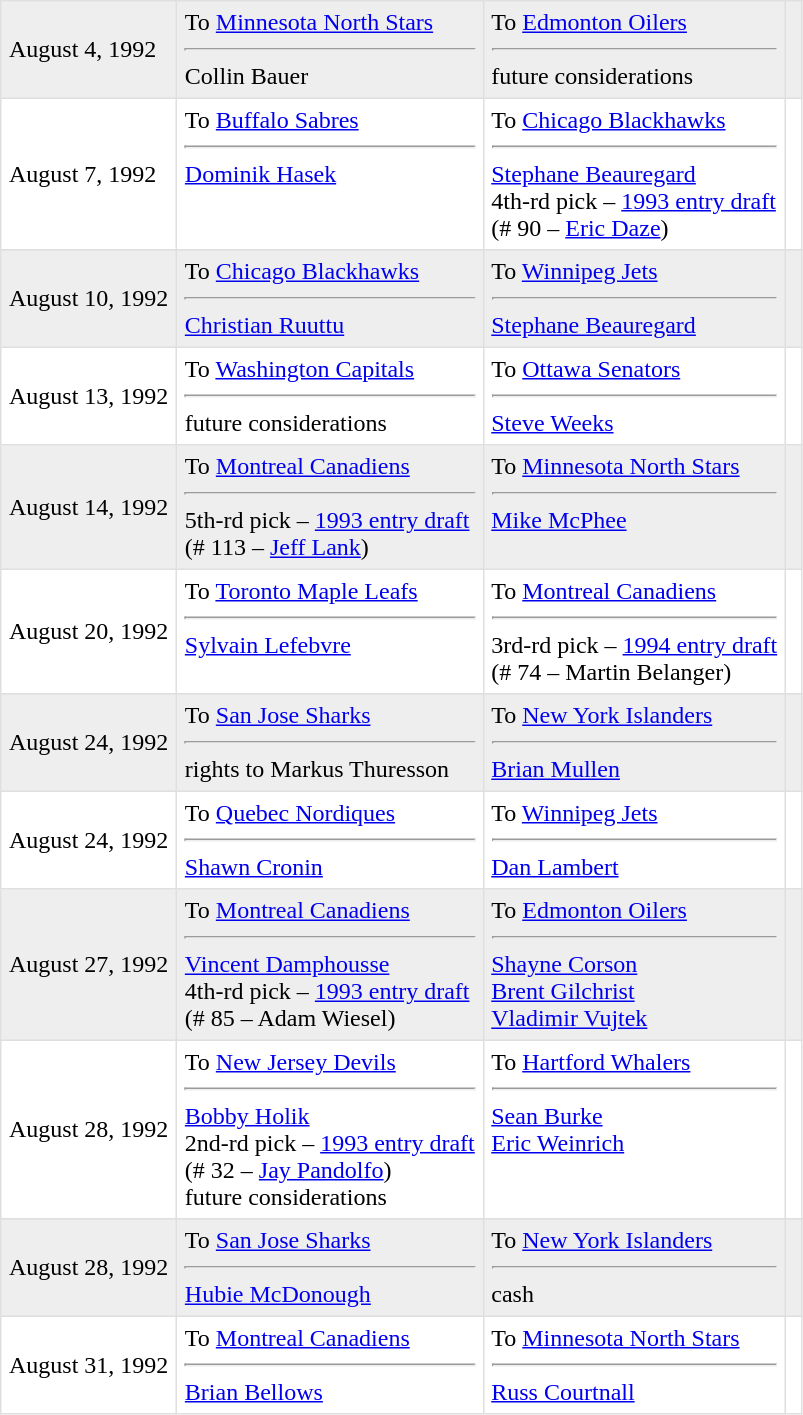<table border=1 style="border-collapse:collapse" bordercolor="#DFDFDF"  cellpadding="5">
<tr bgcolor="#eeeeee">
<td>August 4, 1992</td>
<td valign="top">To <a href='#'>Minnesota North Stars</a><hr>Collin Bauer</td>
<td valign="top">To <a href='#'>Edmonton Oilers</a><hr>future considerations</td>
<td></td>
</tr>
<tr>
<td>August 7, 1992</td>
<td valign="top">To <a href='#'>Buffalo Sabres</a><hr><a href='#'>Dominik Hasek</a></td>
<td valign="top">To <a href='#'>Chicago Blackhawks</a><hr><a href='#'>Stephane Beauregard</a><br>4th-rd pick – <a href='#'>1993 entry draft</a><br>(# 90 – <a href='#'>Eric Daze</a>)</td>
<td></td>
</tr>
<tr>
</tr>
<tr bgcolor="#eeeeee">
<td>August 10, 1992</td>
<td valign="top">To <a href='#'>Chicago Blackhawks</a><hr><a href='#'>Christian Ruuttu</a></td>
<td valign="top">To <a href='#'>Winnipeg Jets</a><hr><a href='#'>Stephane Beauregard</a></td>
<td></td>
</tr>
<tr>
<td>August 13, 1992</td>
<td valign="top">To <a href='#'>Washington Capitals</a><hr>future considerations</td>
<td valign="top">To <a href='#'>Ottawa Senators</a><hr><a href='#'>Steve Weeks</a></td>
<td></td>
</tr>
<tr bgcolor="#eeeeee">
<td>August 14, 1992</td>
<td valign="top">To <a href='#'>Montreal Canadiens</a><hr>5th-rd pick – <a href='#'>1993 entry draft</a><br>(# 113 – <a href='#'>Jeff Lank</a>)</td>
<td valign="top">To <a href='#'>Minnesota North Stars</a><hr><a href='#'>Mike McPhee</a></td>
<td></td>
</tr>
<tr>
<td>August 20, 1992</td>
<td valign="top">To <a href='#'>Toronto Maple Leafs</a><hr><a href='#'>Sylvain Lefebvre</a></td>
<td valign="top">To <a href='#'>Montreal Canadiens</a><hr>3rd-rd pick – <a href='#'>1994 entry draft</a><br>(# 74 – Martin Belanger)</td>
<td></td>
</tr>
<tr>
</tr>
<tr bgcolor="#eeeeee">
<td>August 24, 1992</td>
<td valign="top">To <a href='#'>San Jose Sharks</a><hr>rights to Markus Thuresson</td>
<td valign="top">To <a href='#'>New York Islanders</a><hr><a href='#'>Brian Mullen</a></td>
<td></td>
</tr>
<tr>
<td>August 24, 1992</td>
<td valign="top">To <a href='#'>Quebec Nordiques</a><hr><a href='#'>Shawn Cronin</a></td>
<td valign="top">To <a href='#'>Winnipeg Jets</a><hr><a href='#'>Dan Lambert</a></td>
<td></td>
</tr>
<tr bgcolor="#eeeeee">
<td>August 27, 1992</td>
<td valign="top">To <a href='#'>Montreal Canadiens</a><hr><a href='#'>Vincent Damphousse</a><br>4th-rd pick – <a href='#'>1993 entry draft</a><br>(# 85 – Adam Wiesel)</td>
<td valign="top">To <a href='#'>Edmonton Oilers</a><hr><a href='#'>Shayne Corson</a><br><a href='#'>Brent Gilchrist</a><br><a href='#'>Vladimir Vujtek</a></td>
<td></td>
</tr>
<tr>
<td>August 28, 1992</td>
<td valign="top">To <a href='#'>New Jersey Devils</a><hr><a href='#'>Bobby Holik</a><br>2nd-rd pick – <a href='#'>1993 entry draft</a><br>(# 32 – <a href='#'>Jay Pandolfo</a>)<br>future considerations</td>
<td valign="top">To <a href='#'>Hartford Whalers</a><hr><a href='#'>Sean Burke</a><br><a href='#'>Eric Weinrich</a></td>
<td></td>
</tr>
<tr>
</tr>
<tr bgcolor="#eeeeee">
<td>August 28, 1992</td>
<td valign="top">To <a href='#'>San Jose Sharks</a><hr><a href='#'>Hubie McDonough</a></td>
<td valign="top">To <a href='#'>New York Islanders</a><hr>cash</td>
<td></td>
</tr>
<tr>
<td>August 31, 1992</td>
<td valign="top">To <a href='#'>Montreal Canadiens</a><hr><a href='#'>Brian Bellows</a></td>
<td valign="top">To <a href='#'>Minnesota North Stars</a><hr><a href='#'>Russ Courtnall</a></td>
<td></td>
</tr>
</table>
